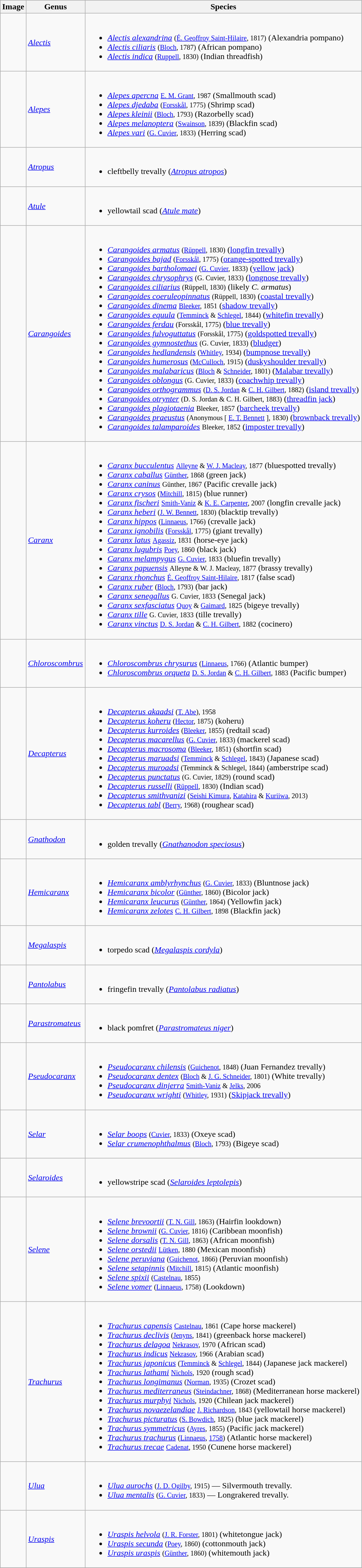<table class="wikitable collapsable">
<tr>
<th>Image</th>
<th>Genus</th>
<th>Species</th>
</tr>
<tr>
<td></td>
<td><em><a href='#'>Alectis</a></em> </td>
<td><br><ul><li><em><a href='#'>Alectis alexandrina</a></em> <small>(<a href='#'>É. Geoffroy Saint-Hilaire</a>, 1817)</small> (Alexandria pompano)</li><li><em><a href='#'>Alectis ciliaris</a></em> <small>(<a href='#'>Bloch</a>, 1787)</small> (African pompano)</li><li><em><a href='#'>Alectis indica</a></em> <small>(<a href='#'>Ruppell</a>, 1830)</small> (Indian threadfish)</li></ul></td>
</tr>
<tr>
<td></td>
<td><em><a href='#'>Alepes</a></em> </td>
<td><br><ul><li><em><a href='#'>Alepes apercna</a></em> <small><a href='#'>E. M. Grant</a>, 1987</small> (Smallmouth scad)</li><li><em><a href='#'>Alepes djedaba</a></em> <small>(<a href='#'>Forsskål</a>, 1775)</small> (Shrimp scad)</li><li><em><a href='#'>Alepes kleinii</a></em> <small>(<a href='#'>Bloch</a>, 1793)</small> (Razorbelly scad)</li><li><em><a href='#'>Alepes melanoptera</a></em> <small>(<a href='#'>Swainson</a>, 1839)</small> (Blackfin scad)</li><li><em><a href='#'>Alepes vari</a></em> <small>(<a href='#'>G. Cuvier</a>, 1833)</small> (Herring scad)</li></ul></td>
</tr>
<tr>
<td></td>
<td><em><a href='#'>Atropus</a></em> </td>
<td><br><ul><li>cleftbelly trevally (<em><a href='#'>Atropus atropos</a></em>)</li></ul></td>
</tr>
<tr>
<td></td>
<td><em><a href='#'>Atule</a></em> </td>
<td><br><ul><li>yellowtail scad (<em><a href='#'>Atule mate</a></em>)</li></ul></td>
</tr>
<tr>
<td></td>
<td><em><a href='#'>Carangoides</a></em> </td>
<td><br><ul><li><em><a href='#'>Carangoides armatus</a></em> <small>(<a href='#'>Rüppell</a>, 1830)</small> (<a href='#'>longfin trevally</a>)</li><li><em><a href='#'>Carangoides bajad</a></em> <small>(<a href='#'>Forsskål</a>, 1775)</small> (<a href='#'>orange-spotted trevally</a>)</li><li><em><a href='#'>Carangoides bartholomaei</a></em> <small>(<a href='#'>G. Cuvier</a>, 1833)</small> (<a href='#'>yellow jack</a>)</li><li><em><a href='#'>Carangoides chrysophrys</a></em> <small>(G. Cuvier, 1833)</small> (<a href='#'>longnose trevally</a>)</li><li><em><a href='#'>Carangoides ciliarius</a></em> <small>(Rüppell, 1830)</small> (likely <em>C. armatus</em>)</li><li><em><a href='#'>Carangoides coeruleopinnatus</a></em> <small>(Rüppell, 1830)</small> (<a href='#'>coastal trevally</a>)</li><li><em><a href='#'>Carangoides dinema</a></em> <small><a href='#'>Bleeker</a>, 1851</small> (<a href='#'>shadow trevally</a>)</li><li><em><a href='#'>Carangoides equula</a></em> <small>(<a href='#'>Temminck</a> & <a href='#'>Schlegel</a>, 1844)</small> (<a href='#'>whitefin trevally</a>)</li><li><em><a href='#'>Carangoides ferdau</a></em> <small>(Forsskål, 1775)</small> (<a href='#'>blue trevally</a>)</li><li><em><a href='#'>Carangoides fulvoguttatus</a></em> <small>(Forsskål, 1775)</small> (<a href='#'>goldspotted trevally</a>)</li><li><em><a href='#'>Carangoides gymnostethus</a></em> <small>(G. Cuvier, 1833)</small> (<a href='#'>bludger</a>)</li><li><em><a href='#'>Carangoides hedlandensis</a></em> <small>(<a href='#'>Whitley</a>, 1934)</small> (<a href='#'>bumpnose trevally</a>)</li><li><em><a href='#'>Carangoides humerosus</a></em> <small>(<a href='#'>McCulloch</a>, 1915)</small> (<a href='#'>duskyshoulder trevally</a>)</li><li><em><a href='#'>Carangoides malabaricus</a></em> <small>(<a href='#'>Bloch</a> & <a href='#'>Schneider</a>, 1801)</small> (<a href='#'>Malabar trevally</a>)</li><li><em><a href='#'>Carangoides oblongus</a></em> <small>(G. Cuvier, 1833)</small> (<a href='#'>coachwhip trevally</a>)</li><li><em><a href='#'>Carangoides orthogrammus</a></em> <small>(<a href='#'>D. S. Jordan</a> & <a href='#'>C. H. Gilbert</a>, 1882)</small> (<a href='#'>island trevally</a>)</li><li><em><a href='#'>Carangoides otrynter</a></em> <small>(D. S. Jordan & C. H. Gilbert, 1883)</small> (<a href='#'>threadfin jack</a>)</li><li><em><a href='#'>Carangoides plagiotaenia</a></em> <small>Bleeker, 1857</small> (<a href='#'>barcheek trevally</a>)</li><li><em><a href='#'>Carangoides praeustus</a></em> <small>(Anonymous [ <a href='#'>E. T. Bennett</a> ], 1830)</small> (<a href='#'>brownback trevally</a>)</li><li><em><a href='#'>Carangoides talamparoides</a></em> <small>Bleeker, 1852</small> (<a href='#'>imposter trevally</a>)</li></ul></td>
</tr>
<tr>
<td></td>
<td><em><a href='#'>Caranx</a></em> </td>
<td><br><ul><li><em><a href='#'>Caranx bucculentus</a></em> <small><a href='#'>Alleyne</a> & <a href='#'>W. J. Macleay</a>, 1877</small> (bluespotted trevally)</li><li><em><a href='#'>Caranx caballus</a></em> <small><a href='#'>Günther</a>, 1868</small> (green jack)</li><li><em><a href='#'>Caranx caninus</a></em> <small>Günther, 1867</small> (Pacific crevalle jack)</li><li><em><a href='#'>Caranx crysos</a></em> <small>(<a href='#'>Mitchill</a>, 1815)</small> (blue runner)</li><li><em><a href='#'>Caranx fischeri</a></em> <small><a href='#'>Smith-Vaniz</a> & <a href='#'>K. E. Carpenter</a>, 2007</small> (longfin crevalle jack)</li><li><em><a href='#'>Caranx heberi</a></em> <small>(<a href='#'>J. W. Bennett</a>, 1830)</small> (blacktip trevally)</li><li><em><a href='#'>Caranx hippos</a></em> <small>(<a href='#'>Linnaeus</a>, 1766)</small> (crevalle jack)</li><li><em><a href='#'>Caranx ignobilis</a></em> <small>(<a href='#'>Forsskål</a>, 1775)</small> (giant trevally)</li><li><em><a href='#'>Caranx latus</a></em> <small><a href='#'>Agassiz</a>, 1831</small> (horse-eye jack)</li><li><em><a href='#'>Caranx lugubris</a></em> <small><a href='#'>Poey</a>, 1860</small> (black jack)</li><li><em><a href='#'>Caranx melampygus</a></em> <small><a href='#'>G. Cuvier</a>, 1833</small> (bluefin trevally)</li><li><em><a href='#'>Caranx papuensis</a></em> <small>Alleyne & W. J. Macleay, 1877</small> (brassy trevally)</li><li><em><a href='#'>Caranx rhonchus</a></em> <small><a href='#'>É. Geoffroy Saint-Hilaire</a>, 1817</small> (false scad)</li><li><em><a href='#'>Caranx ruber</a></em> <small>(<a href='#'>Bloch</a>, 1793)</small> (bar jack)</li><li><em><a href='#'>Caranx senegallus</a></em> <small>G. Cuvier, 1833</small> (Senegal jack)</li><li><em><a href='#'>Caranx sexfasciatus</a></em> <small><a href='#'>Quoy</a> & <a href='#'>Gaimard</a>, 1825</small> (bigeye trevally)</li><li><em><a href='#'>Caranx tille</a></em> <small>G. Cuvier, 1833</small> (tille trevally)</li><li><em><a href='#'>Caranx vinctus</a></em> <small><a href='#'>D. S. Jordan</a> & <a href='#'>C. H. Gilbert</a>, 1882</small> (cocinero)</li></ul></td>
</tr>
<tr>
<td></td>
<td><em><a href='#'>Chloroscombrus</a></em> </td>
<td><br><ul><li><em><a href='#'>Chloroscombrus chrysurus</a></em> <small>(<a href='#'>Linnaeus</a>, 1766)</small> (Atlantic bumper)</li><li><em><a href='#'>Chloroscombrus orqueta</a></em> <small><a href='#'>D. S. Jordan</a> & <a href='#'>C. H. Gilbert</a>, 1883</small> (Pacific bumper)</li></ul></td>
</tr>
<tr>
<td></td>
<td><em><a href='#'>Decapterus</a></em> </td>
<td><br><ul><li><em><a href='#'>Decapterus akaadsi</a></em> <small>(<a href='#'>T. Abe</a>), 1958</small></li><li><em><a href='#'>Decapterus koheru</a></em> <small>(<a href='#'>Hector</a>, 1875)</small> (koheru)</li><li><em><a href='#'>Decapterus kurroides</a></em> <small>(<a href='#'>Bleeker</a>, 1855)</small> (redtail scad)</li><li><em><a href='#'>Decapterus macarellus</a></em> <small>(<a href='#'>G. Cuvier</a>, 1833)</small> (mackerel scad)</li><li><em><a href='#'>Decapterus macrosoma</a></em> <small>(<a href='#'>Bleeker</a>, 1851)</small> (shortfin scad)</li><li><em><a href='#'>Decapterus maruadsi</a></em> <small>(<a href='#'>Temminck</a> & <a href='#'>Schlegel</a>, 1843)</small> (Japanese scad)</li><li><em><a href='#'>Decapterus muroadsi</a></em> <small>(Temminck & Schlegel, 1844)</small> (amberstripe scad)</li><li><em><a href='#'>Decapterus punctatus</a></em> <small>(G. Cuvier, 1829)</small> (round scad)</li><li><em><a href='#'>Decapterus russelli</a></em> <small>(<a href='#'>Rüppell</a>, 1830)</small> (Indian scad)</li><li><em><a href='#'>Decapterus smithvanizi</a></em> <small>(<a href='#'>Seishi Kimura</a>, <a href='#'>Katahira</a> & <a href='#'>Kuriiwa</a>, 2013)</small></li><li><em><a href='#'>Decapterus tabl</a></em> <small>(<a href='#'>Berry</a>, 1968)</small> (roughear scad)</li></ul></td>
</tr>
<tr>
<td></td>
<td><em><a href='#'>Gnathodon</a></em> </td>
<td><br><ul><li>golden trevally (<em><a href='#'>Gnathanodon speciosus</a></em>)</li></ul></td>
</tr>
<tr>
<td></td>
<td><em><a href='#'>Hemicaranx</a></em>  </td>
<td><br><ul><li><em><a href='#'>Hemicaranx amblyrhynchus</a></em> <small>(<a href='#'>G. Cuvier</a>, 1833)</small> (Bluntnose jack)</li><li><em><a href='#'>Hemicaranx bicolor</a></em> <small>(<a href='#'>Günther</a>, 1860)</small> (Bicolor jack)</li><li><em><a href='#'>Hemicaranx leucurus</a></em> <small>(<a href='#'>Günther</a>, 1864)</small> (Yellowfin jack)</li><li><em><a href='#'>Hemicaranx zelotes</a></em> <small><a href='#'>C. H. Gilbert</a>, 1898</small> (Blackfin jack)</li></ul></td>
</tr>
<tr>
<td></td>
<td><em><a href='#'>Megalaspis</a></em> </td>
<td><br><ul><li>torpedo scad (<em><a href='#'>Megalaspis cordyla</a></em>)</li></ul></td>
</tr>
<tr>
<td></td>
<td><em><a href='#'>Pantolabus</a></em> </td>
<td><br><ul><li>fringefin trevally (<em><a href='#'>Pantolabus radiatus</a></em>)</li></ul></td>
</tr>
<tr>
<td></td>
<td><em><a href='#'>Parastromateus</a></em> </td>
<td><br><ul><li>black pomfret (<em><a href='#'>Parastromateus niger</a></em>)</li></ul></td>
</tr>
<tr>
<td></td>
<td><em><a href='#'>Pseudocaranx</a></em>  </td>
<td><br><ul><li><em><a href='#'>Pseudocaranx chilensis</a></em> <small>(<a href='#'>Guichenot</a>, 1848)</small> (Juan Fernandez trevally)</li><li><em><a href='#'>Pseudocaranx dentex</a></em> <small>(<a href='#'>Bloch</a> & <a href='#'>J. G. Schneider</a>, 1801)</small> (White trevally)</li><li><em><a href='#'>Pseudocaranx dinjerra</a></em> <small><a href='#'>Smith-Vaniz</a> & <a href='#'>Jelks</a>, 2006</small></li><li><em><a href='#'>Pseudocaranx wrighti</a></em> <small>(<a href='#'>Whitley</a>, 1931)</small> (<a href='#'>Skipjack trevally</a>)</li></ul></td>
</tr>
<tr>
<td></td>
<td><em><a href='#'>Selar</a></em> </td>
<td><br><ul><li><em><a href='#'>Selar boops</a></em> <small>(<a href='#'>Cuvier</a>, 1833)</small> (Oxeye scad)</li><li><em><a href='#'>Selar crumenophthalmus</a></em> <small>(<a href='#'>Bloch</a>, 1793)</small> (Bigeye scad)</li></ul></td>
</tr>
<tr>
<td></td>
<td><em><a href='#'>Selaroides</a></em> </td>
<td><br><ul><li>yellowstripe scad (<em><a href='#'>Selaroides leptolepis</a></em>)</li></ul></td>
</tr>
<tr>
<td></td>
<td><em><a href='#'>Selene</a></em></td>
<td><br><ul><li><em><a href='#'>Selene brevoortii</a></em> <small>(<a href='#'>T. N. Gill</a>, 1863)</small> (Hairfin lookdown)</li><li><em><a href='#'>Selene brownii</a></em> <small>(<a href='#'>G. Cuvier</a>, 1816)</small> (Caribbean moonfish)</li><li><em><a href='#'>Selene dorsalis</a></em> <small>(<a href='#'>T. N. Gill</a>, 1863)</small> (African moonfish)</li><li><em><a href='#'>Selene orstedii</a></em> <small><a href='#'>Lütken</a>, 1880</small> (Mexican moonfish)</li><li><em><a href='#'>Selene peruviana</a></em> <small>(<a href='#'>Guichenot</a>, 1866)</small> (Peruvian moonfish)</li><li><em><a href='#'>Selene setapinnis</a></em> <small>(<a href='#'>Mitchill</a>, 1815)</small> (Atlantic moonfish)</li><li><em><a href='#'>Selene spixii</a></em> <small>(<a href='#'>Castelnau</a>, 1855)</small></li><li><em><a href='#'>Selene vomer</a></em> <small>(<a href='#'>Linnaeus</a>, 1758)</small> (Lookdown)</li></ul></td>
</tr>
<tr>
<td></td>
<td><em><a href='#'>Trachurus</a></em> </td>
<td><br><ul><li><em><a href='#'>Trachurus capensis</a></em> <small><a href='#'>Castelnau</a>, 1861</small> (Cape horse mackerel)</li><li><em><a href='#'>Trachurus declivis</a></em> <small>(<a href='#'>Jenyns</a>, 1841)</small> (greenback horse mackerel)</li><li><em><a href='#'>Trachurus delagoa</a></em> <small><a href='#'>Nekrasov</a>, 1970</small> (African scad)</li><li><em><a href='#'>Trachurus indicus</a></em> <small><a href='#'>Nekrasov</a>, 1966</small> (Arabian scad)</li><li><em><a href='#'>Trachurus japonicus</a></em> <small>(<a href='#'>Temminck</a> & <a href='#'>Schlegel</a>, 1844)</small> (Japanese jack mackerel)</li><li><em><a href='#'>Trachurus lathami</a></em> <small><a href='#'>Nichols</a>, 1920</small> (rough scad)</li><li><em><a href='#'>Trachurus longimanus</a></em> <small>(<a href='#'>Norman</a>, 1935)</small> (Crozet scad)</li><li><em><a href='#'>Trachurus mediterraneus</a></em> <small>(<a href='#'>Steindachner</a>, 1868)</small> (Mediterranean horse mackerel)</li><li><em><a href='#'>Trachurus murphyi</a></em> <small><a href='#'>Nichols</a>, 1920</small> (Chilean jack mackerel)</li><li><em><a href='#'>Trachurus novaezelandiae</a></em> <small><a href='#'>J. Richardson</a>, 1843</small> (yellowtail horse mackerel)</li><li><em><a href='#'>Trachurus picturatus</a></em> <small>(<a href='#'>S. Bowdich</a>, 1825)</small> (blue jack mackerel)</li><li><em><a href='#'>Trachurus symmetricus</a></em> <small>(<a href='#'>Ayres</a>, 1855)</small> (Pacific jack mackerel)</li><li><em><a href='#'>Trachurus trachurus</a></em> <small>(<a href='#'>Linnaeus</a>, <a href='#'>1758</a>)</small> (Atlantic horse mackerel)</li><li><em><a href='#'>Trachurus trecae</a></em> <small><a href='#'>Cadenat</a>, 1950</small> (Cunene horse mackerel)</li></ul></td>
</tr>
<tr>
<td></td>
<td><em><a href='#'>Ulua</a></em> </td>
<td><br><ul><li><em><a href='#'>Ulua aurochs</a></em> <small>(<a href='#'>J. D. Ogilby</a>, 1915)</small> — Silvermouth trevally.</li><li><em><a href='#'>Ulua mentalis</a></em> <small>(<a href='#'>G. Cuvier</a>, 1833)</small> — Longrakered trevally.</li></ul></td>
</tr>
<tr>
<td></td>
<td><em><a href='#'>Uraspis</a></em> </td>
<td><br><ul><li><em><a href='#'>Uraspis helvola</a></em> <small>(<a href='#'>J. R. Forster</a>, 1801)</small> (whitetongue jack)</li><li><em><a href='#'>Uraspis secunda</a></em> <small>(<a href='#'>Poey</a>, 1860)</small> (cottonmouth jack)</li><li><em><a href='#'>Uraspis uraspis</a></em> <small>(<a href='#'>Günther</a>, 1860)</small> (whitemouth jack)</li></ul></td>
</tr>
<tr>
</tr>
</table>
